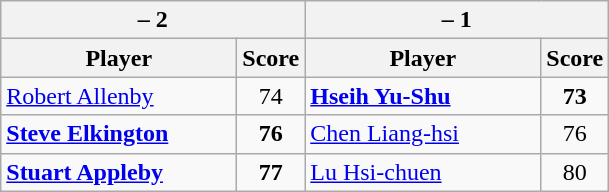<table class=wikitable>
<tr>
<th colspan=2> – 2</th>
<th colspan=2> – 1</th>
</tr>
<tr>
<th width=150>Player</th>
<th>Score</th>
<th width=150>Player</th>
<th>Score</th>
</tr>
<tr>
<td><a href='#'>Robert Allenby</a></td>
<td align=center>74</td>
<td><strong><a href='#'>Hseih Yu-Shu</a></strong></td>
<td align=center><strong>73</strong></td>
</tr>
<tr>
<td><strong><a href='#'>Steve Elkington</a></strong></td>
<td align=center><strong>76</strong></td>
<td><a href='#'>Chen Liang-hsi</a></td>
<td align=center>76</td>
</tr>
<tr>
<td><strong><a href='#'>Stuart Appleby</a></strong></td>
<td align=center><strong>77</strong></td>
<td><a href='#'>Lu Hsi-chuen</a></td>
<td align=center>80</td>
</tr>
</table>
